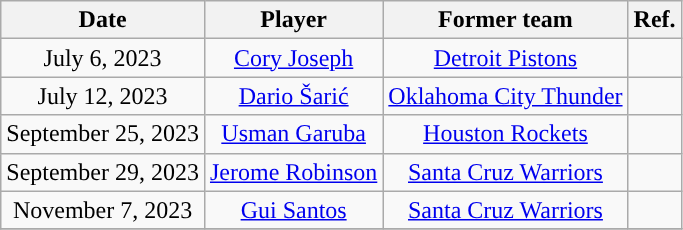<table class="wikitable sortable sortable" style="text-align: center">
<tr>
<th>Date</th>
<th>Player</th>
<th>Former team</th>
<th>Ref.</th>
</tr>
<tr>
<td>July 6, 2023</td>
<td><a href='#'>Cory Joseph</a></td>
<td><a href='#'>Detroit Pistons</a></td>
<td></td>
</tr>
<tr>
<td>July 12, 2023</td>
<td><a href='#'>Dario Šarić</a></td>
<td><a href='#'>Oklahoma City Thunder</a></td>
<td></td>
</tr>
<tr>
<td>September 25, 2023</td>
<td><a href='#'>Usman Garuba</a></td>
<td><a href='#'>Houston Rockets</a></td>
<td></td>
</tr>
<tr>
<td>September 29, 2023</td>
<td><a href='#'>Jerome Robinson</a></td>
<td><a href='#'>Santa Cruz Warriors</a></td>
<td></td>
</tr>
<tr>
<td>November 7, 2023</td>
<td><a href='#'>Gui Santos</a></td>
<td><a href='#'>Santa Cruz Warriors</a></td>
<td></td>
</tr>
<tr>
</tr>
</table>
